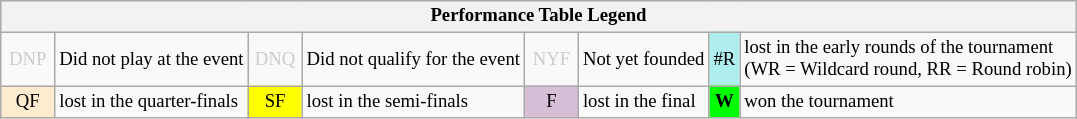<table class="wikitable" style="font-size:78%;">
<tr style="background:#efefef;">
<th colspan="8">Performance Table Legend</th>
</tr>
<tr>
<td style="color:#ccc; text-align:center; width:30px;">DNP</td>
<td>Did not play at the event</td>
<td style="color:#ccc; text-align:center; width:30px;">DNQ</td>
<td>Did not qualify for the event</td>
<td style="color:#ccc; text-align:center; width:30px;">NYF</td>
<td>Not yet founded</td>
<td style="text-align:center; background:#afeeee;">#R</td>
<td>lost in the early rounds of the tournament<br>(WR = Wildcard round, RR = Round robin)</td>
</tr>
<tr>
<td style="text-align:center; background:#ffebcd;">QF</td>
<td>lost in the quarter-finals</td>
<td style="text-align:center; background:yellow;">SF</td>
<td>lost in the semi-finals</td>
<td style="text-align:center; background:thistle;">F</td>
<td>lost in the final</td>
<td style="text-align:center; background:#0f0;"><strong>W</strong></td>
<td>won the tournament</td>
</tr>
</table>
